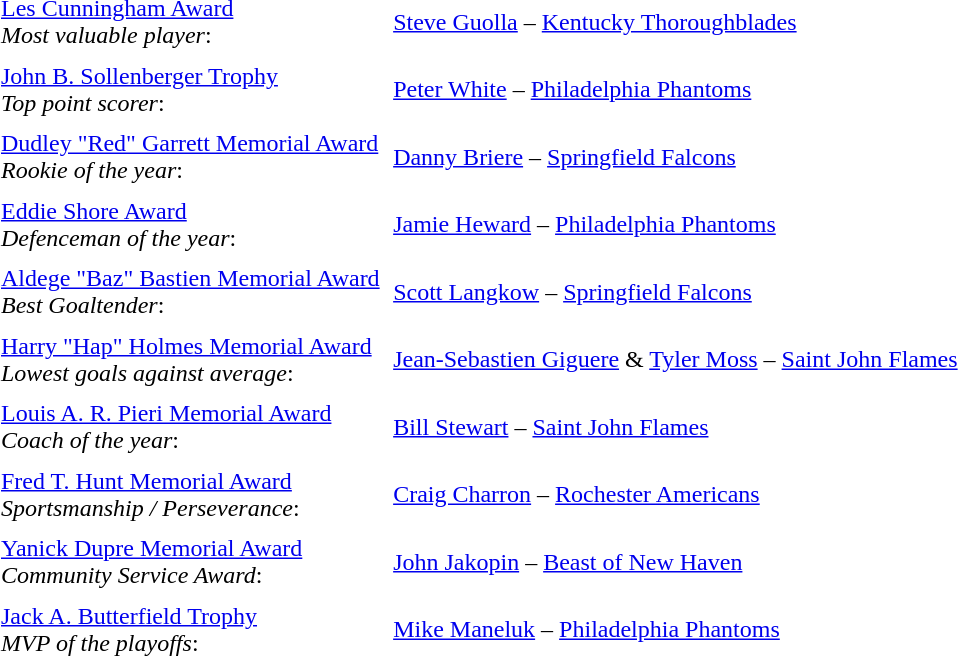<table cellpadding="3" cellspacing="3">
<tr>
<td><a href='#'>Les Cunningham Award</a><br><em>Most valuable player</em>:</td>
<td><a href='#'>Steve Guolla</a> – <a href='#'>Kentucky Thoroughblades</a></td>
</tr>
<tr>
<td><a href='#'>John B. Sollenberger Trophy</a><br><em>Top point scorer</em>:</td>
<td><a href='#'>Peter White</a> – <a href='#'>Philadelphia Phantoms</a></td>
</tr>
<tr>
<td><a href='#'>Dudley "Red" Garrett Memorial Award</a><br><em>Rookie of the year</em>:</td>
<td><a href='#'>Danny Briere</a> – <a href='#'>Springfield Falcons</a></td>
</tr>
<tr>
<td><a href='#'>Eddie Shore Award</a><br><em>Defenceman of the year</em>:</td>
<td><a href='#'>Jamie Heward</a> – <a href='#'>Philadelphia Phantoms</a></td>
</tr>
<tr>
<td><a href='#'>Aldege "Baz" Bastien Memorial Award</a><br><em>Best Goaltender</em>:</td>
<td><a href='#'>Scott Langkow</a> – <a href='#'>Springfield Falcons</a></td>
</tr>
<tr>
<td><a href='#'>Harry "Hap" Holmes Memorial Award</a><br><em>Lowest goals against average</em>:</td>
<td><a href='#'>Jean-Sebastien Giguere</a> & <a href='#'>Tyler Moss</a> – <a href='#'>Saint John Flames</a></td>
</tr>
<tr>
<td><a href='#'>Louis A. R. Pieri Memorial Award</a><br><em>Coach of the year</em>:</td>
<td><a href='#'>Bill Stewart</a> – <a href='#'>Saint John Flames</a></td>
</tr>
<tr>
<td><a href='#'>Fred T. Hunt Memorial Award</a><br><em>Sportsmanship / Perseverance</em>:</td>
<td><a href='#'>Craig Charron</a> – <a href='#'>Rochester Americans</a></td>
</tr>
<tr>
<td><a href='#'>Yanick Dupre Memorial Award</a><br><em>Community Service Award</em>:</td>
<td><a href='#'>John Jakopin</a> – <a href='#'>Beast of New Haven</a></td>
</tr>
<tr>
<td><a href='#'>Jack A. Butterfield Trophy</a><br><em>MVP of the playoffs</em>:</td>
<td><a href='#'>Mike Maneluk</a> – <a href='#'>Philadelphia Phantoms</a></td>
</tr>
</table>
